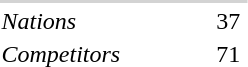<table>
<tr>
</tr>
<tr>
</tr>
<tr>
</tr>
<tr>
</tr>
<tr>
</tr>
<tr>
</tr>
<tr>
</tr>
<tr>
</tr>
<tr>
</tr>
<tr>
</tr>
<tr>
</tr>
<tr>
</tr>
<tr>
</tr>
<tr>
</tr>
<tr>
</tr>
<tr>
</tr>
<tr>
</tr>
<tr>
</tr>
<tr>
</tr>
<tr>
</tr>
<tr>
</tr>
<tr>
</tr>
<tr>
</tr>
<tr>
</tr>
<tr>
</tr>
<tr>
</tr>
<tr>
</tr>
<tr>
</tr>
<tr>
</tr>
<tr>
</tr>
<tr>
</tr>
<tr>
</tr>
<tr>
</tr>
<tr>
</tr>
<tr>
</tr>
<tr>
</tr>
<tr>
<td colspan=30 bgcolor=lightgray></td>
</tr>
<tr>
<td align=left><em>Nations</em></td>
<td></td>
<td></td>
<td></td>
<td></td>
<td></td>
<td></td>
<td></td>
<td></td>
<td></td>
<td></td>
<td></td>
<td></td>
<td></td>
<td></td>
<td></td>
<td>37</td>
<td></td>
</tr>
<tr>
<td align=left><em>Competitors</em></td>
<td></td>
<td></td>
<td></td>
<td></td>
<td></td>
<td></td>
<td></td>
<td></td>
<td></td>
<td></td>
<td></td>
<td></td>
<td></td>
<td></td>
<td></td>
<td>71</td>
<td></td>
</tr>
<tr>
</tr>
</table>
